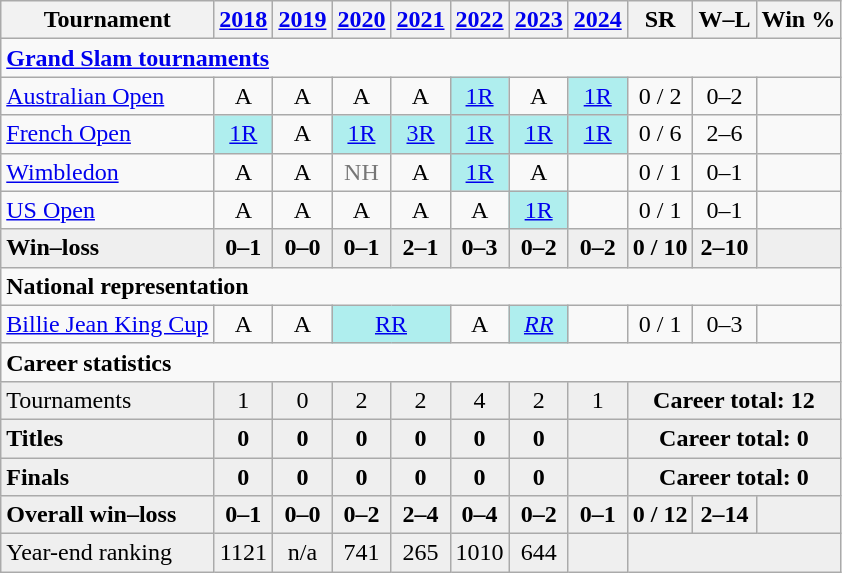<table class="wikitable" style="text-align:center">
<tr>
<th>Tournament</th>
<th><a href='#'>2018</a></th>
<th><a href='#'>2019</a></th>
<th><a href='#'>2020</a></th>
<th><a href='#'>2021</a></th>
<th><a href='#'>2022</a></th>
<th><a href='#'>2023</a></th>
<th><a href='#'>2024</a></th>
<th>SR</th>
<th>W–L</th>
<th>Win %</th>
</tr>
<tr>
<td colspan="11" align="left"><strong><a href='#'>Grand Slam tournaments</a></strong></td>
</tr>
<tr>
<td align="left"><a href='#'>Australian Open</a></td>
<td>A</td>
<td>A</td>
<td>A</td>
<td>A</td>
<td bgcolor="afeeee"><a href='#'>1R</a></td>
<td>A</td>
<td bgcolor="afeeee"><a href='#'>1R</a></td>
<td>0 / 2</td>
<td>0–2</td>
<td></td>
</tr>
<tr>
<td align="left"><a href='#'>French Open</a></td>
<td bgcolor="afeeee"><a href='#'>1R</a></td>
<td>A</td>
<td bgcolor="afeeee"><a href='#'>1R</a></td>
<td bgcolor="afeeee"><a href='#'>3R</a></td>
<td bgcolor="afeeee"><a href='#'>1R</a></td>
<td bgcolor="afeeee"><a href='#'>1R</a></td>
<td bgcolor="afeeee"><a href='#'>1R</a></td>
<td>0 / 6</td>
<td>2–6</td>
<td></td>
</tr>
<tr>
<td align="left"><a href='#'>Wimbledon</a></td>
<td>A</td>
<td>A</td>
<td style="color:#767676">NH</td>
<td>A</td>
<td bgcolor="afeeee"><a href='#'>1R</a></td>
<td>A</td>
<td></td>
<td>0 / 1</td>
<td>0–1</td>
<td></td>
</tr>
<tr>
<td align="left"><a href='#'>US Open</a></td>
<td>A</td>
<td>A</td>
<td>A</td>
<td>A</td>
<td>A</td>
<td bgcolor=afeeee><a href='#'>1R</a></td>
<td></td>
<td>0 / 1</td>
<td>0–1</td>
<td></td>
</tr>
<tr style="background:#efefef;font-weight:bold">
<td align="left">Win–loss</td>
<td>0–1</td>
<td>0–0</td>
<td>0–1</td>
<td>2–1</td>
<td>0–3</td>
<td>0–2</td>
<td>0–2</td>
<td>0 / 10</td>
<td>2–10</td>
<td></td>
</tr>
<tr>
<td colspan="11" align="left"><strong>National representation</strong></td>
</tr>
<tr>
<td align="left"><a href='#'>Billie Jean King Cup</a></td>
<td>A</td>
<td>A</td>
<td colspan="2" bgcolor=afeeee><a href='#'>RR</a></td>
<td>A</td>
<td bgcolor=afeeee><em><a href='#'>RR</a></em></td>
<td></td>
<td>0 / 1</td>
<td>0–3</td>
<td></td>
</tr>
<tr>
<td colspan="11" align="left"><strong>Career statistics</strong></td>
</tr>
<tr bgcolor=efefef>
<td align=left>Tournaments</td>
<td>1</td>
<td>0</td>
<td>2</td>
<td>2</td>
<td>4</td>
<td>2</td>
<td>1</td>
<td colspan="3"><strong>Career total: 12</strong></td>
</tr>
<tr style="background:#efefef;font-weight:bold">
<td align=left>Titles</td>
<td>0</td>
<td>0</td>
<td>0</td>
<td>0</td>
<td>0</td>
<td>0</td>
<td></td>
<td colspan="3">Career total: 0</td>
</tr>
<tr style="background:#efefef;font-weight:bold">
<td align=left>Finals</td>
<td>0</td>
<td>0</td>
<td>0</td>
<td>0</td>
<td>0</td>
<td>0</td>
<td></td>
<td colspan="3">Career total: 0</td>
</tr>
<tr style="background:#efefef;font-weight:bold">
<td align=left>Overall win–loss</td>
<td>0–1</td>
<td>0–0</td>
<td>0–2</td>
<td>2–4</td>
<td>0–4</td>
<td>0–2</td>
<td>0–1</td>
<td>0 / 12</td>
<td>2–14</td>
<td></td>
</tr>
<tr bgcolor=efefef>
<td align=left>Year-end ranking</td>
<td>1121</td>
<td>n/a</td>
<td>741</td>
<td>265</td>
<td>1010</td>
<td>644</td>
<td></td>
<td colspan="3"></td>
</tr>
</table>
